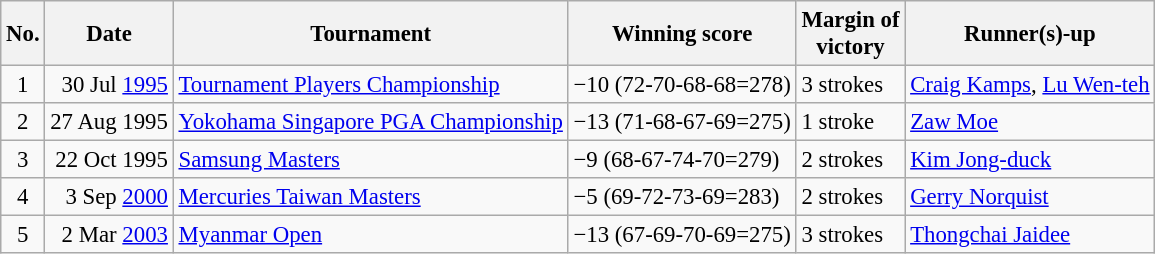<table class="wikitable" style="font-size:95%;">
<tr>
<th>No.</th>
<th>Date</th>
<th>Tournament</th>
<th>Winning score</th>
<th>Margin of<br>victory</th>
<th>Runner(s)-up</th>
</tr>
<tr>
<td align=center>1</td>
<td align=right>30 Jul <a href='#'>1995</a></td>
<td><a href='#'>Tournament Players Championship</a></td>
<td>−10 (72-70-68-68=278)</td>
<td>3 strokes</td>
<td> <a href='#'>Craig Kamps</a>,  <a href='#'>Lu Wen-teh</a></td>
</tr>
<tr>
<td align=center>2</td>
<td align=right>27 Aug 1995</td>
<td><a href='#'>Yokohama Singapore PGA Championship</a></td>
<td>−13 (71-68-67-69=275)</td>
<td>1 stroke</td>
<td> <a href='#'>Zaw Moe</a></td>
</tr>
<tr>
<td align=center>3</td>
<td align=right>22 Oct 1995</td>
<td><a href='#'>Samsung Masters</a></td>
<td>−9 (68-67-74-70=279)</td>
<td>2 strokes</td>
<td> <a href='#'>Kim Jong-duck</a></td>
</tr>
<tr>
<td align=center>4</td>
<td align=right>3 Sep <a href='#'>2000</a></td>
<td><a href='#'>Mercuries Taiwan Masters</a></td>
<td>−5 (69-72-73-69=283)</td>
<td>2 strokes</td>
<td> <a href='#'>Gerry Norquist</a></td>
</tr>
<tr>
<td align=center>5</td>
<td align=right>2 Mar <a href='#'>2003</a></td>
<td><a href='#'>Myanmar Open</a></td>
<td>−13 (67-69-70-69=275)</td>
<td>3 strokes</td>
<td> <a href='#'>Thongchai Jaidee</a></td>
</tr>
</table>
